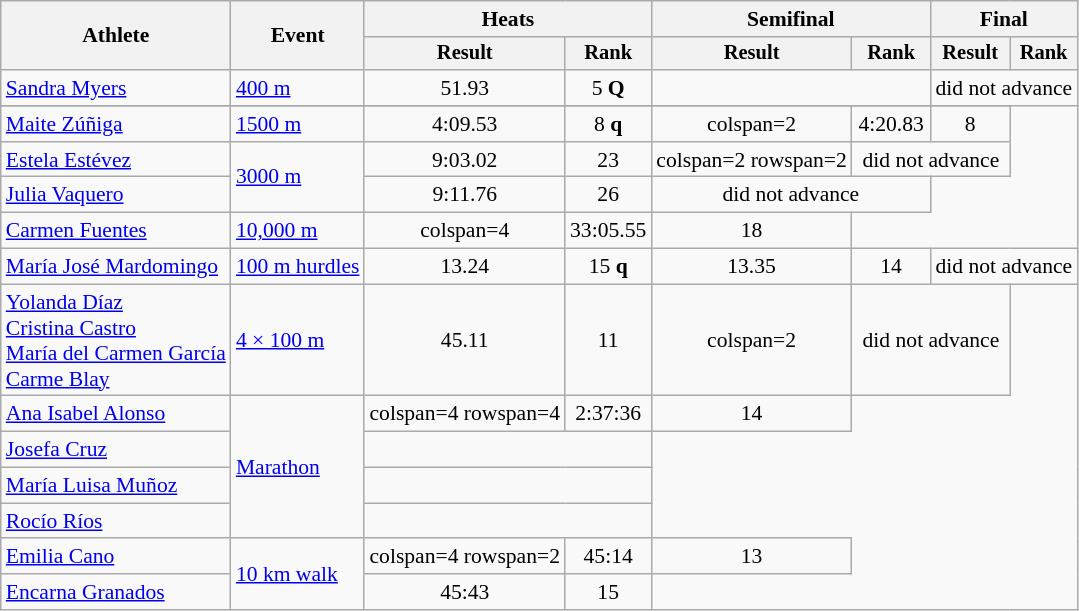<table class="wikitable" style="font-size:90%">
<tr>
<th rowspan="2">Athlete</th>
<th rowspan="2">Event</th>
<th colspan="2">Heats</th>
<th colspan="2">Semifinal</th>
<th colspan="2">Final</th>
</tr>
<tr style="font-size:95%">
<th>Result</th>
<th>Rank</th>
<th>Result</th>
<th>Rank</th>
<th>Result</th>
<th>Rank</th>
</tr>
<tr align=center>
<td align=left><a href='#'>Sandra Myers</a></td>
<td align=left><a href='#'>400 m</a></td>
<td>51.93</td>
<td>5 <strong>Q</strong></td>
<td colspan=2></td>
<td colspan=2>did not advance</td>
</tr>
<tr align=center>
</tr>
<tr align=center>
<td align=left><a href='#'>Maite Zúñiga</a></td>
<td align=left><a href='#'>1500 m</a></td>
<td>4:09.53</td>
<td>8 <strong>q</strong></td>
<td>colspan=2 </td>
<td>4:20.83</td>
<td>8</td>
</tr>
<tr align=center>
<td align=left><a href='#'>Estela Estévez</a></td>
<td align=left rowspan=2><a href='#'>3000 m</a></td>
<td>9:03.02</td>
<td>23</td>
<td>colspan=2 rowspan=2 </td>
<td colspan=2>did not advance</td>
</tr>
<tr align=center>
<td align=left><a href='#'>Julia Vaquero</a></td>
<td>9:11.76</td>
<td>26</td>
<td colspan=2>did not advance</td>
</tr>
<tr align=center>
<td align=left><a href='#'>Carmen Fuentes</a></td>
<td align=left><a href='#'>10,000 m</a></td>
<td>colspan=4 </td>
<td>33:05.55</td>
<td>18</td>
</tr>
<tr align=center>
<td align=left><a href='#'>María José Mardomingo</a></td>
<td align=left><a href='#'>100 m hurdles</a></td>
<td>13.24</td>
<td>15 <strong>q</strong></td>
<td>13.35</td>
<td>14</td>
<td colspan=2>did not advance</td>
</tr>
<tr align=center>
<td align=left><a href='#'>Yolanda Díaz</a><br><a href='#'>Cristina Castro</a><br><a href='#'>María del Carmen García</a><br><a href='#'>Carme Blay</a></td>
<td align=left><a href='#'>4 × 100 m</a></td>
<td>45.11</td>
<td>11</td>
<td>colspan=2 </td>
<td colspan=2>did not advance</td>
</tr>
<tr align=center>
<td align=left><a href='#'>Ana Isabel Alonso</a></td>
<td align=left rowspan=4><a href='#'>Marathon</a></td>
<td>colspan=4 rowspan=4 </td>
<td>2:37:36</td>
<td>14</td>
</tr>
<tr align=center>
<td align=left><a href='#'>Josefa Cruz</a></td>
<td colspan=2></td>
</tr>
<tr align=center>
<td align=left><a href='#'>María Luisa Muñoz</a></td>
<td colspan=2></td>
</tr>
<tr align=center>
<td align=left><a href='#'>Rocío Ríos</a></td>
<td colspan=2></td>
</tr>
<tr align=center>
<td align=left><a href='#'>Emilia Cano</a></td>
<td align=left rowspan=2><a href='#'>10 km walk</a></td>
<td>colspan=4 rowspan=2 </td>
<td>45:14</td>
<td>13</td>
</tr>
<tr align=center>
<td align=left><a href='#'>Encarna Granados</a></td>
<td>45:43</td>
<td>15</td>
</tr>
</table>
